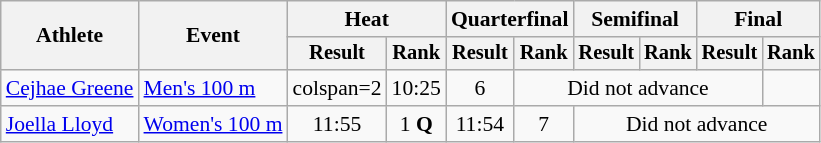<table class="wikitable" style="font-size:90%">
<tr>
<th rowspan="2">Athlete</th>
<th rowspan="2">Event</th>
<th colspan="2">Heat</th>
<th colspan="2">Quarterfinal</th>
<th colspan="2">Semifinal</th>
<th colspan="2">Final</th>
</tr>
<tr style="font-size:95%">
<th>Result</th>
<th>Rank</th>
<th>Result</th>
<th>Rank</th>
<th>Result</th>
<th>Rank</th>
<th>Result</th>
<th>Rank</th>
</tr>
<tr align=center>
<td align=left><a href='#'>Cejhae Greene</a></td>
<td align=left><a href='#'>Men's 100 m</a></td>
<td>colspan=2 </td>
<td>10:25</td>
<td>6</td>
<td colspan=4>Did not advance</td>
</tr>
<tr align=center>
<td align=left><a href='#'>Joella Lloyd</a></td>
<td align=left><a href='#'>Women's 100 m</a></td>
<td>11:55</td>
<td>1 <strong>Q</strong></td>
<td>11:54</td>
<td>7</td>
<td colspan=4>Did not advance</td>
</tr>
</table>
